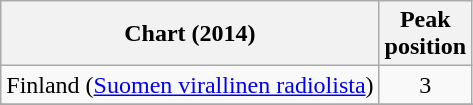<table class="wikitable sortable">
<tr>
<th>Chart (2014)</th>
<th>Peak<br>position</th>
</tr>
<tr>
<td>Finland (<a href='#'>Suomen virallinen radiolista</a>)</td>
<td style="text-align:center;">3</td>
</tr>
<tr>
</tr>
<tr>
</tr>
<tr>
</tr>
</table>
